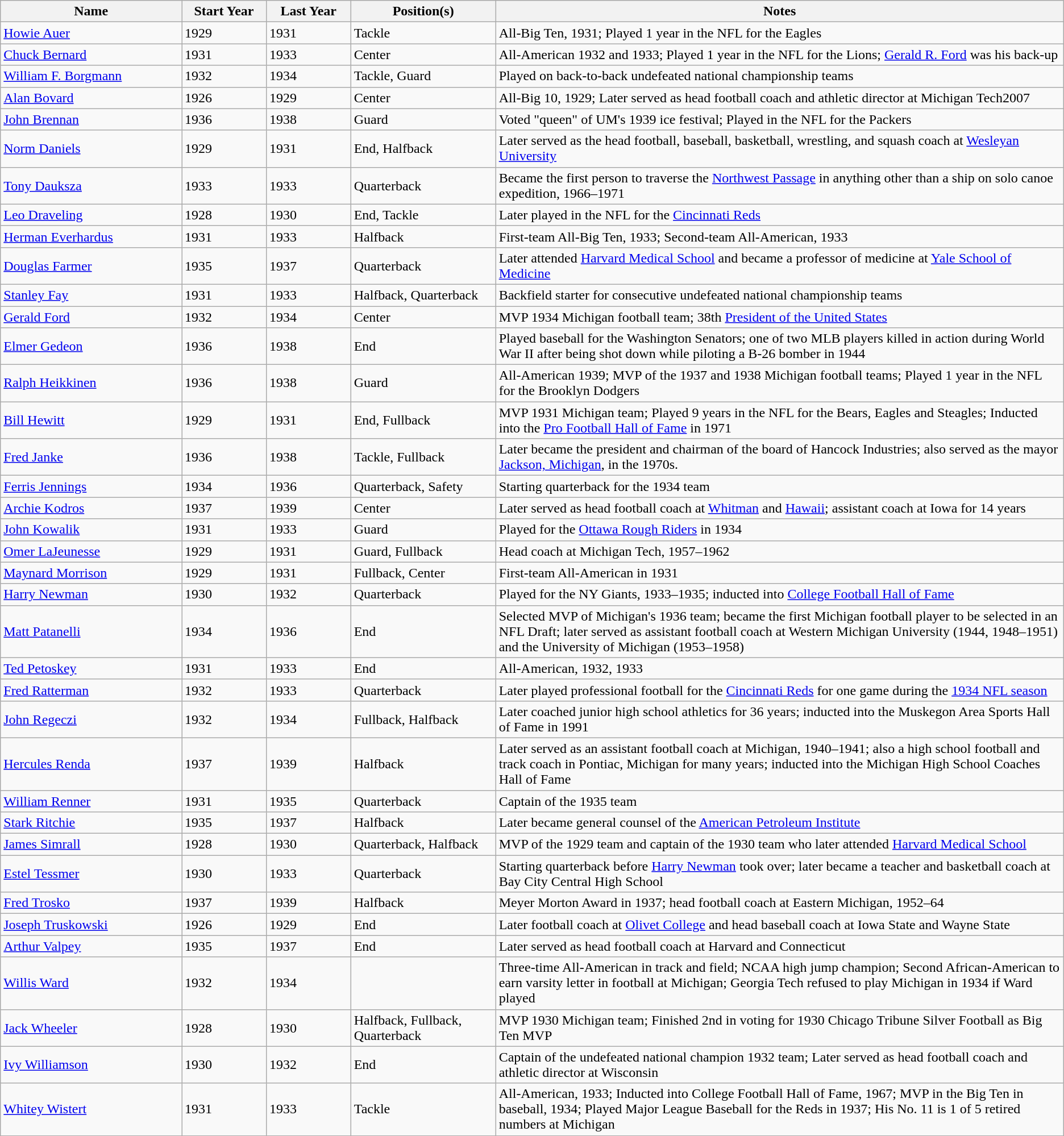<table class="wikitable sortable">
<tr>
<th bgcolor="#F8E616" width="15%">Name</th>
<th bgcolor="#F8E616" width="7%">Start Year</th>
<th bgcolor="#F8E616" width="7%">Last Year</th>
<th bgcolor="#F8E616" width="12%">Position(s)</th>
<th bgcolor="#F8E616" width="47%" class="unsortable">Notes</th>
</tr>
<tr>
<td><a href='#'>Howie Auer</a></td>
<td>1929</td>
<td>1931</td>
<td>Tackle</td>
<td>All-Big Ten, 1931; Played 1 year in the NFL for the Eagles</td>
</tr>
<tr>
<td><a href='#'>Chuck Bernard</a></td>
<td>1931</td>
<td>1933</td>
<td>Center</td>
<td>All-American 1932 and 1933; Played 1 year in the NFL for the Lions; <a href='#'>Gerald R. Ford</a> was his back-up</td>
</tr>
<tr>
<td><a href='#'>William F. Borgmann</a></td>
<td>1932</td>
<td>1934</td>
<td>Tackle, Guard</td>
<td>Played on back-to-back undefeated national championship teams</td>
</tr>
<tr>
<td><a href='#'>Alan Bovard</a></td>
<td>1926</td>
<td>1929</td>
<td>Center</td>
<td>All-Big 10, 1929; Later served as head football coach and athletic director at Michigan Tech2007</td>
</tr>
<tr>
<td><a href='#'>John Brennan</a></td>
<td>1936</td>
<td>1938</td>
<td>Guard</td>
<td>Voted "queen" of UM's 1939 ice festival; Played in the NFL for the Packers</td>
</tr>
<tr>
<td><a href='#'>Norm Daniels</a></td>
<td>1929</td>
<td>1931</td>
<td>End, Halfback</td>
<td>Later served as the head football, baseball, basketball, wrestling, and squash coach at <a href='#'>Wesleyan University</a></td>
</tr>
<tr>
<td><a href='#'>Tony Dauksza</a></td>
<td>1933</td>
<td>1933</td>
<td>Quarterback</td>
<td>Became the first person to traverse the <a href='#'>Northwest Passage</a> in anything other than a ship on solo canoe expedition, 1966–1971</td>
</tr>
<tr>
<td><a href='#'>Leo Draveling</a></td>
<td>1928</td>
<td>1930</td>
<td>End, Tackle</td>
<td>Later played in the NFL for the <a href='#'>Cincinnati Reds</a></td>
</tr>
<tr>
<td><a href='#'>Herman Everhardus</a></td>
<td>1931</td>
<td>1933</td>
<td>Halfback</td>
<td>First-team All-Big Ten, 1933; Second-team All-American, 1933</td>
</tr>
<tr>
<td><a href='#'>Douglas Farmer</a></td>
<td>1935</td>
<td>1937</td>
<td>Quarterback</td>
<td>Later attended <a href='#'>Harvard Medical School</a> and became a professor of medicine at <a href='#'>Yale School of Medicine</a></td>
</tr>
<tr>
<td><a href='#'>Stanley Fay</a></td>
<td>1931</td>
<td>1933</td>
<td>Halfback, Quarterback</td>
<td>Backfield starter for consecutive undefeated national championship teams</td>
</tr>
<tr>
<td><a href='#'>Gerald Ford</a></td>
<td>1932</td>
<td>1934</td>
<td>Center</td>
<td>MVP 1934 Michigan football team; 38th <a href='#'>President of the United States</a></td>
</tr>
<tr>
<td><a href='#'>Elmer Gedeon</a></td>
<td>1936</td>
<td>1938</td>
<td>End</td>
<td>Played baseball for the Washington Senators; one of two MLB players killed in action during World War II after being shot down while piloting a B-26 bomber in 1944</td>
</tr>
<tr>
<td><a href='#'>Ralph Heikkinen</a></td>
<td>1936</td>
<td>1938</td>
<td>Guard</td>
<td>All-American 1939; MVP of the 1937 and 1938 Michigan football teams; Played 1 year in the NFL for the Brooklyn Dodgers</td>
</tr>
<tr>
<td><a href='#'>Bill Hewitt</a></td>
<td>1929</td>
<td>1931</td>
<td>End, Fullback</td>
<td>MVP 1931 Michigan team; Played 9 years in the NFL for the Bears, Eagles and Steagles; Inducted into the <a href='#'>Pro Football Hall of Fame</a> in 1971</td>
</tr>
<tr>
<td><a href='#'>Fred Janke</a></td>
<td>1936</td>
<td>1938</td>
<td>Tackle, Fullback</td>
<td>Later became the president and chairman of the board of Hancock Industries; also served as the mayor <a href='#'>Jackson, Michigan</a>, in the 1970s.</td>
</tr>
<tr>
<td><a href='#'>Ferris Jennings</a></td>
<td>1934</td>
<td>1936</td>
<td>Quarterback, Safety</td>
<td>Starting quarterback for the 1934 team</td>
</tr>
<tr>
<td><a href='#'>Archie Kodros</a></td>
<td>1937</td>
<td>1939</td>
<td>Center</td>
<td>Later served as head football coach at <a href='#'>Whitman</a> and <a href='#'>Hawaii</a>; assistant coach at Iowa for 14 years</td>
</tr>
<tr>
<td><a href='#'>John Kowalik</a></td>
<td>1931</td>
<td>1933</td>
<td>Guard</td>
<td>Played for the <a href='#'>Ottawa Rough Riders</a> in 1934</td>
</tr>
<tr>
<td><a href='#'>Omer LaJeunesse</a></td>
<td>1929</td>
<td>1931</td>
<td>Guard, Fullback</td>
<td>Head coach at Michigan Tech, 1957–1962</td>
</tr>
<tr>
<td><a href='#'>Maynard Morrison</a></td>
<td>1929</td>
<td>1931</td>
<td>Fullback, Center</td>
<td>First-team All-American in 1931</td>
</tr>
<tr>
<td><a href='#'>Harry Newman</a></td>
<td>1930</td>
<td>1932</td>
<td>Quarterback</td>
<td>Played for the NY Giants, 1933–1935; inducted into <a href='#'>College Football Hall of Fame</a></td>
</tr>
<tr>
<td><a href='#'>Matt Patanelli</a></td>
<td>1934</td>
<td>1936</td>
<td>End</td>
<td>Selected MVP of Michigan's 1936 team; became the first Michigan football player to be selected in an NFL Draft; later served as assistant football coach at Western Michigan University (1944, 1948–1951) and the University of Michigan (1953–1958)</td>
</tr>
<tr>
<td><a href='#'>Ted Petoskey</a></td>
<td>1931</td>
<td>1933</td>
<td>End</td>
<td>All-American, 1932, 1933</td>
</tr>
<tr>
<td><a href='#'>Fred Ratterman</a></td>
<td>1932</td>
<td>1933</td>
<td>Quarterback</td>
<td>Later played professional football for the <a href='#'>Cincinnati Reds</a> for one game during the <a href='#'>1934 NFL season</a></td>
</tr>
<tr>
<td><a href='#'>John Regeczi</a></td>
<td>1932</td>
<td>1934</td>
<td>Fullback, Halfback</td>
<td>Later coached junior high school athletics for 36 years; inducted into the Muskegon Area Sports Hall of Fame in 1991</td>
</tr>
<tr>
<td><a href='#'>Hercules Renda</a></td>
<td>1937</td>
<td>1939</td>
<td>Halfback</td>
<td>Later served as an assistant football coach at Michigan, 1940–1941; also a high school football and track coach in Pontiac, Michigan for many years; inducted into the Michigan High School Coaches Hall of Fame</td>
</tr>
<tr>
<td><a href='#'>William Renner</a></td>
<td>1931</td>
<td>1935</td>
<td>Quarterback</td>
<td>Captain of the 1935 team</td>
</tr>
<tr>
<td><a href='#'>Stark Ritchie</a></td>
<td>1935</td>
<td>1937</td>
<td>Halfback</td>
<td>Later became general counsel of the <a href='#'>American Petroleum Institute</a></td>
</tr>
<tr>
<td><a href='#'>James Simrall</a></td>
<td>1928</td>
<td>1930</td>
<td>Quarterback, Halfback</td>
<td>MVP of the 1929 team and captain of the 1930 team who later attended <a href='#'>Harvard Medical School</a></td>
</tr>
<tr>
<td><a href='#'>Estel Tessmer</a></td>
<td>1930</td>
<td>1933</td>
<td>Quarterback</td>
<td>Starting quarterback before <a href='#'>Harry Newman</a> took over; later became a teacher and basketball coach at Bay City Central High School</td>
</tr>
<tr>
<td><a href='#'>Fred Trosko</a></td>
<td>1937</td>
<td>1939</td>
<td>Halfback</td>
<td>Meyer Morton Award in 1937; head football coach at Eastern Michigan, 1952–64</td>
</tr>
<tr>
<td><a href='#'>Joseph Truskowski</a></td>
<td>1926</td>
<td>1929</td>
<td>End</td>
<td>Later football coach at <a href='#'>Olivet College</a> and head baseball coach at Iowa State and Wayne State</td>
</tr>
<tr>
<td><a href='#'>Arthur Valpey</a></td>
<td>1935</td>
<td>1937</td>
<td>End</td>
<td>Later served as head football coach at Harvard and Connecticut</td>
</tr>
<tr>
<td><a href='#'>Willis Ward</a></td>
<td>1932</td>
<td>1934</td>
<td></td>
<td>Three-time All-American in track and field; NCAA high jump champion; Second African-American to earn varsity letter in football at Michigan; Georgia Tech refused to play Michigan in 1934 if Ward played</td>
</tr>
<tr>
<td><a href='#'>Jack Wheeler</a></td>
<td>1928</td>
<td>1930</td>
<td>Halfback, Fullback, Quarterback</td>
<td>MVP 1930 Michigan team; Finished 2nd in voting for 1930 Chicago Tribune Silver Football as Big Ten MVP</td>
</tr>
<tr>
<td><a href='#'>Ivy Williamson</a></td>
<td>1930</td>
<td>1932</td>
<td>End</td>
<td>Captain of the undefeated national champion 1932 team; Later served as head football coach and athletic director at Wisconsin</td>
</tr>
<tr>
<td><a href='#'>Whitey Wistert</a></td>
<td>1931</td>
<td>1933</td>
<td>Tackle</td>
<td>All-American, 1933; Inducted into College Football Hall of Fame, 1967; MVP in the Big Ten in baseball, 1934; Played Major League Baseball for the Reds in 1937; His No. 11 is 1 of 5 retired numbers at Michigan</td>
</tr>
</table>
